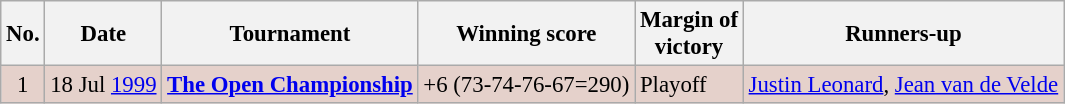<table class="wikitable" style="font-size:95%;">
<tr>
<th>No.</th>
<th>Date</th>
<th>Tournament</th>
<th>Winning score</th>
<th>Margin of<br>victory</th>
<th>Runners-up</th>
</tr>
<tr style="background:#e5d1cb;">
<td align=center>1</td>
<td align=right>18 Jul <a href='#'>1999</a></td>
<td><strong><a href='#'>The Open Championship</a></strong></td>
<td>+6 (73-74-76-67=290)</td>
<td>Playoff</td>
<td> <a href='#'>Justin Leonard</a>,  <a href='#'>Jean van de Velde</a></td>
</tr>
</table>
